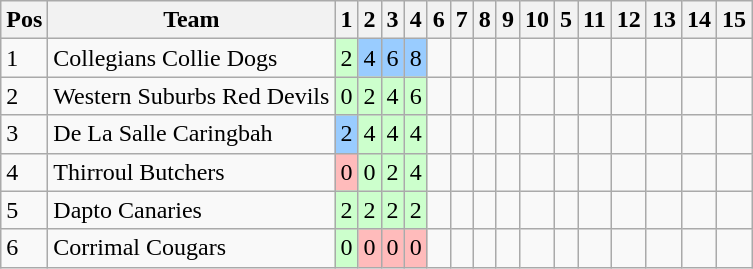<table class="wikitable">
<tr>
<th>Pos</th>
<th>Team</th>
<th>1</th>
<th>2</th>
<th>3</th>
<th>4</th>
<th>6</th>
<th>7</th>
<th>8</th>
<th>9</th>
<th>10</th>
<th>5</th>
<th>11</th>
<th>12</th>
<th>13</th>
<th>14</th>
<th>15</th>
</tr>
<tr>
<td>1</td>
<td> Collegians Collie Dogs</td>
<td style="background:#ccffcc;">2</td>
<td style="background:#99ccff;">4</td>
<td style="background:#99ccff;">6</td>
<td style="background:#99ccff;">8</td>
<td></td>
<td></td>
<td></td>
<td></td>
<td></td>
<td></td>
<td></td>
<td></td>
<td></td>
<td></td>
<td></td>
</tr>
<tr>
<td>2</td>
<td> Western Suburbs Red Devils</td>
<td style="background:#ccffcc;">0</td>
<td style="background:#ccffcc;">2</td>
<td style="background:#ccffcc;">4</td>
<td style="background:#ccffcc;">6</td>
<td></td>
<td></td>
<td></td>
<td></td>
<td></td>
<td></td>
<td></td>
<td></td>
<td></td>
<td></td>
<td></td>
</tr>
<tr>
<td>3</td>
<td> De La Salle Caringbah</td>
<td style="background:#99ccff;">2</td>
<td style="background:#ccffcc;">4</td>
<td style="background:#ccffcc;">4</td>
<td style="background:#ccffcc;">4</td>
<td></td>
<td></td>
<td></td>
<td></td>
<td></td>
<td></td>
<td></td>
<td></td>
<td></td>
<td></td>
<td></td>
</tr>
<tr>
<td>4</td>
<td> Thirroul Butchers</td>
<td style="background:#ffbbbb;">0</td>
<td style="background:#ccffcc;">0</td>
<td style="background:#ccffcc;">2</td>
<td style="background:#ccffcc;">4</td>
<td></td>
<td></td>
<td></td>
<td></td>
<td></td>
<td></td>
<td></td>
<td></td>
<td></td>
<td></td>
<td></td>
</tr>
<tr>
<td>5</td>
<td> Dapto Canaries</td>
<td style="background:#ccffcc;">2</td>
<td style="background:#ccffcc;">2</td>
<td style="background:#ccffcc;">2</td>
<td style="background:#ccffcc;">2</td>
<td></td>
<td></td>
<td></td>
<td></td>
<td></td>
<td></td>
<td></td>
<td></td>
<td></td>
<td></td>
<td></td>
</tr>
<tr>
<td>6</td>
<td> Corrimal Cougars</td>
<td style="background:#ccffcc;">0</td>
<td style="background:#ffbbbb;">0</td>
<td style="background:#ffbbbb;">0</td>
<td style="background:#ffbbbb;">0</td>
<td></td>
<td></td>
<td></td>
<td></td>
<td></td>
<td></td>
<td></td>
<td></td>
<td></td>
<td></td>
<td></td>
</tr>
</table>
